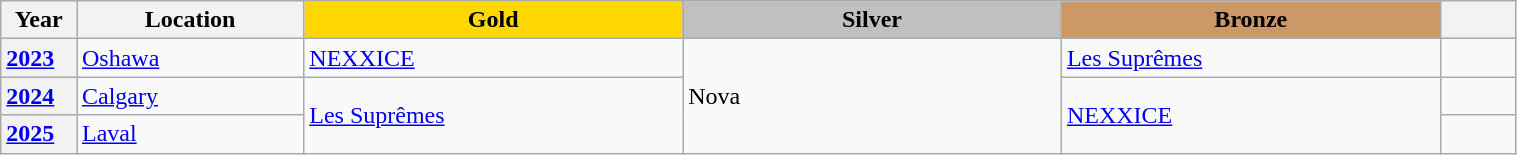<table class="wikitable unsortable" style="text-align:left; width:80%">
<tr>
<th scope="col" style="text-align:center; width:5%">Year</th>
<th scope="col" style="text-align:center; width:15%">Location</th>
<th scope="col" style="text-align:center; width:25%; background:gold">Gold</th>
<th scope="col" style="text-align:center; width:25%; background:silver">Silver</th>
<th scope="col" style="text-align:center; width:25%; background:#c96">Bronze</th>
<th scope="col" style="text-align:center; width:5%"></th>
</tr>
<tr>
<th scope="row" style="text-align:left"><a href='#'>2023</a></th>
<td><a href='#'>Oshawa</a></td>
<td><a href='#'>NEXXICE</a></td>
<td rowspan="3">Nova</td>
<td><a href='#'>Les Suprêmes</a></td>
<td></td>
</tr>
<tr>
<th scope="row" style="text-align:left"><a href='#'>2024</a></th>
<td><a href='#'>Calgary</a></td>
<td rowspan="2"><a href='#'>Les Suprêmes</a></td>
<td rowspan="2"><a href='#'>NEXXICE</a></td>
<td></td>
</tr>
<tr>
<th scope="row" style="text-align:left"><a href='#'>2025</a></th>
<td><a href='#'>Laval</a></td>
<td></td>
</tr>
</table>
